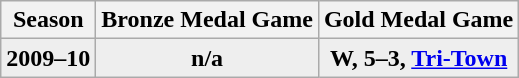<table class="wikitable" style="text-align:center">
<tr>
<th>Season</th>
<th>Bronze Medal Game</th>
<th>Gold Medal Game</th>
</tr>
<tr style="font-weight:bold" bgcolor="#eee">
<td>2009–10</td>
<td>n/a</td>
<td>W, 5–3, <a href='#'>Tri-Town</a></td>
</tr>
</table>
